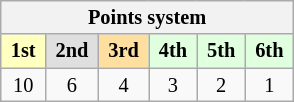<table class="wikitable" style="font-size: 85%; text-align: center">
<tr>
<th colspan=19>Points system</th>
</tr>
<tr>
<td style="background:#ffffbf;"> <strong>1st</strong> </td>
<td style="background:#dfdfdf;"> <strong>2nd</strong> </td>
<td style="background:#ffdf9f;"> <strong>3rd</strong> </td>
<td style="background:#dfffdf;"> <strong>4th</strong> </td>
<td style="background:#dfffdf;"> <strong>5th</strong> </td>
<td style="background:#dfffdf;"> <strong>6th</strong> </td>
</tr>
<tr>
<td>10</td>
<td>6</td>
<td>4</td>
<td>3</td>
<td>2</td>
<td>1</td>
</tr>
</table>
